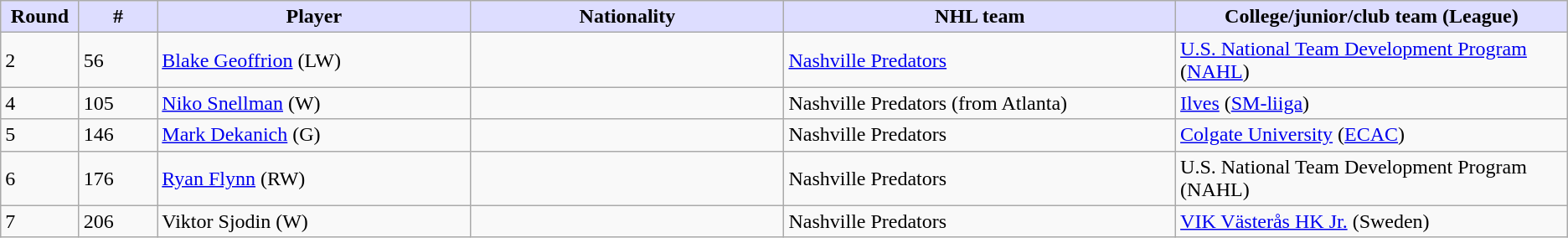<table class="wikitable">
<tr>
<th style="background:#ddf; width:5%;">Round</th>
<th style="background:#ddf; width:5%;">#</th>
<th style="background:#ddf; width:20%;">Player</th>
<th style="background:#ddf; width:20%;">Nationality</th>
<th style="background:#ddf; width:25%;">NHL team</th>
<th style="background:#ddf; width:100%;">College/junior/club team (League)</th>
</tr>
<tr>
<td>2</td>
<td>56</td>
<td><a href='#'>Blake Geoffrion</a> (LW)</td>
<td></td>
<td><a href='#'>Nashville Predators</a></td>
<td><a href='#'>U.S. National Team Development Program</a> (<a href='#'>NAHL</a>)</td>
</tr>
<tr>
<td>4</td>
<td>105</td>
<td><a href='#'>Niko Snellman</a> (W)</td>
<td></td>
<td>Nashville Predators (from Atlanta)</td>
<td><a href='#'>Ilves</a> (<a href='#'>SM-liiga</a>)</td>
</tr>
<tr>
<td>5</td>
<td>146</td>
<td><a href='#'>Mark Dekanich</a> (G)</td>
<td></td>
<td>Nashville Predators</td>
<td><a href='#'>Colgate University</a> (<a href='#'>ECAC</a>)</td>
</tr>
<tr>
<td>6</td>
<td>176</td>
<td><a href='#'>Ryan Flynn</a> (RW)</td>
<td></td>
<td>Nashville Predators</td>
<td>U.S. National Team Development Program (NAHL)</td>
</tr>
<tr>
<td>7</td>
<td>206</td>
<td>Viktor Sjodin (W)</td>
<td></td>
<td>Nashville Predators</td>
<td><a href='#'>VIK Västerås HK Jr.</a> (Sweden)</td>
</tr>
</table>
